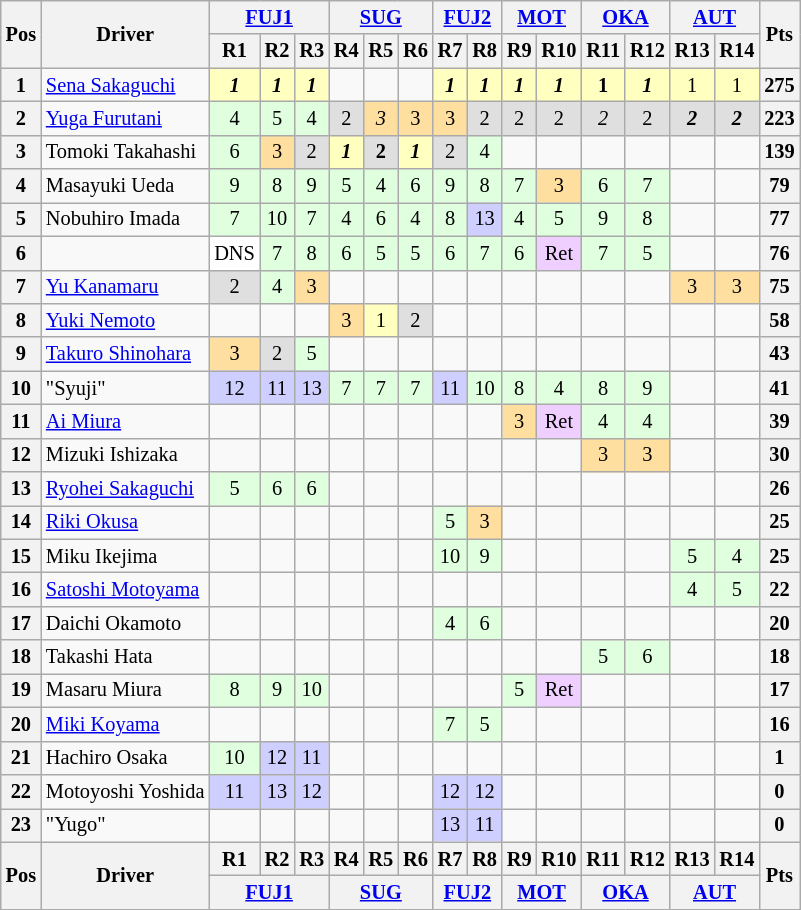<table class="wikitable" style="font-size: 85%; text-align: center;">
<tr>
<th rowspan="2" valign="middle">Pos</th>
<th rowspan="2" valign="middle">Driver</th>
<th colspan="3"><a href='#'>FUJ1</a></th>
<th colspan="3"><a href='#'>SUG</a></th>
<th colspan="2"><a href='#'>FUJ2</a></th>
<th colspan="2"><a href='#'>MOT</a></th>
<th colspan="2"><a href='#'>OKA</a></th>
<th colspan="2"><a href='#'>AUT</a></th>
<th rowspan="2" valign="middle">Pts</th>
</tr>
<tr>
<th>R1</th>
<th>R2</th>
<th>R3</th>
<th>R4</th>
<th>R5</th>
<th>R6</th>
<th>R7</th>
<th>R8</th>
<th>R9</th>
<th>R10</th>
<th>R11</th>
<th>R12</th>
<th>R13</th>
<th>R14</th>
</tr>
<tr>
<th>1</th>
<td align="left"> <a href='#'>Sena Sakaguchi</a></td>
<td style="background:#FFFFBF;"><strong><em>1</em></strong></td>
<td style="background:#FFFFBF;"><strong><em>1</em></strong></td>
<td style="background:#FFFFBF;"><strong><em>1</em></strong></td>
<td></td>
<td></td>
<td></td>
<td style="background:#FFFFBF;"><strong><em>1</em></strong></td>
<td style="background:#FFFFBF;"><strong><em>1</em></strong></td>
<td style="background:#FFFFBF;"><strong><em>1</em></strong></td>
<td style="background:#FFFFBF;"><strong><em>1</em></strong></td>
<td style="background:#FFFFBF;"><strong>1</strong></td>
<td style="background:#FFFFBF;"><strong><em>1</em></strong></td>
<td style="background:#FFFFBF;">1</td>
<td style="background:#FFFFBF;">1</td>
<th>275</th>
</tr>
<tr>
<th>2</th>
<td align="left"> <a href='#'>Yuga Furutani</a></td>
<td style="background:#DFFFDF;">4</td>
<td style="background:#DFFFDF;">5</td>
<td style="background:#DFFFDF;">4</td>
<td style="background:#DFDFDF;">2</td>
<td style="background:#FFDF9F;"><em>3</em></td>
<td style="background:#FFDF9F;">3</td>
<td style="background:#FFDF9F;">3</td>
<td style="background:#DFDFDF;">2</td>
<td style="background:#DFDFDF;">2</td>
<td style="background:#DFDFDF;">2</td>
<td style="background:#DFDFDF;"><em>2</em></td>
<td style="background:#DFDFDF;">2</td>
<td style="background:#DFDFDF;"><strong><em>2</em></strong></td>
<td style="background:#DFDFDF;"><strong><em>2</em></strong></td>
<th>223</th>
</tr>
<tr>
<th>3</th>
<td align="left"> Tomoki Takahashi</td>
<td style="background:#DFFFDF;">6</td>
<td style="background:#FFDF9F;">3</td>
<td style="background:#DFDFDF;">2</td>
<td style="background:#FFFFBF;"><strong><em>1</em></strong></td>
<td style="background:#DFDFDF;"><strong>2</strong></td>
<td style="background:#FFFFBF;"><strong><em>1</em></strong></td>
<td style="background:#DFDFDF;">2</td>
<td style="background:#DFFFDF;">4</td>
<td></td>
<td></td>
<td></td>
<td></td>
<td></td>
<td></td>
<th>139</th>
</tr>
<tr>
<th>4</th>
<td align="left"> Masayuki Ueda</td>
<td style="background:#DFFFDF;">9</td>
<td style="background:#DFFFDF;">8</td>
<td style="background:#DFFFDF;">9</td>
<td style="background:#DFFFDF;">5</td>
<td style="background:#DFFFDF;">4</td>
<td style="background:#DFFFDF;">6</td>
<td style="background:#DFFFDF;">9</td>
<td style="background:#DFFFDF;">8</td>
<td style="background:#DFFFDF;">7</td>
<td style="background:#FFDF9F;">3</td>
<td style="background:#DFFFDF;">6</td>
<td style="background:#DFFFDF;">7</td>
<td></td>
<td></td>
<th>79</th>
</tr>
<tr>
<th>5</th>
<td align="left"> Nobuhiro Imada</td>
<td style="background:#DFFFDF;">7</td>
<td style="background:#DFFFDF;">10</td>
<td style="background:#DFFFDF;">7</td>
<td style="background:#DFFFDF;">4</td>
<td style="background:#DFFFDF;">6</td>
<td style="background:#DFFFDF;">4</td>
<td style="background:#DFFFDF;">8</td>
<td style="background:#CFCFFF;">13</td>
<td style="background:#DFFFDF;">4</td>
<td style="background:#DFFFDF;">5</td>
<td style="background:#DFFFDF;">9</td>
<td style="background:#DFFFDF;">8</td>
<td></td>
<td></td>
<th>77</th>
</tr>
<tr>
<th>6</th>
<td align="left"> </td>
<td style="background:#FFFFFF;">DNS</td>
<td style="background:#DFFFDF;">7</td>
<td style="background:#DFFFDF;">8</td>
<td style="background:#DFFFDF;">6</td>
<td style="background:#DFFFDF;">5</td>
<td style="background:#DFFFDF;">5</td>
<td style="background:#DFFFDF;">6</td>
<td style="background:#DFFFDF;">7</td>
<td style="background:#DFFFDF;">6</td>
<td style="background:#efcfff;">Ret</td>
<td style="background:#DFFFDF;">7</td>
<td style="background:#DFFFDF;">5</td>
<td></td>
<td></td>
<th>76</th>
</tr>
<tr>
<th>7</th>
<td align="left"> <a href='#'>Yu Kanamaru</a></td>
<td style="background:#DFDFDF;">2</td>
<td style="background:#DFFFDF;">4</td>
<td style="background:#FFDF9F;">3</td>
<td></td>
<td></td>
<td></td>
<td></td>
<td></td>
<td></td>
<td></td>
<td></td>
<td></td>
<td style="background:#FFDF9F;">3</td>
<td style="background:#FFDF9F;">3</td>
<th>75</th>
</tr>
<tr>
<th>8</th>
<td align="left"> <a href='#'>Yuki Nemoto</a></td>
<td></td>
<td></td>
<td></td>
<td style="background:#FFDF9F;">3</td>
<td style="background:#FFFFBF;">1</td>
<td style="background:#DFDFDF;">2</td>
<td></td>
<td></td>
<td></td>
<td></td>
<td></td>
<td></td>
<td></td>
<td></td>
<th>58</th>
</tr>
<tr>
<th>9</th>
<td align="left"> <a href='#'>Takuro Shinohara</a></td>
<td style="background:#FFDF9F;">3</td>
<td style="background:#DFDFDF;">2</td>
<td style="background:#DFFFDF;">5</td>
<td></td>
<td></td>
<td></td>
<td></td>
<td></td>
<td></td>
<td></td>
<td></td>
<td></td>
<td></td>
<td></td>
<th>43</th>
</tr>
<tr>
<th>10</th>
<td align="left"> "Syuji"</td>
<td style="background:#CFCFFF;">12</td>
<td style="background:#CFCFFF;">11</td>
<td style="background:#CFCFFF;">13</td>
<td style="background:#DFFFDF;">7</td>
<td style="background:#DFFFDF;">7</td>
<td style="background:#DFFFDF;">7</td>
<td style="background:#CFCFFF;">11</td>
<td style="background:#DFFFDF;">10</td>
<td style="background:#DFFFDF;">8</td>
<td style="background:#DFFFDF;">4</td>
<td style="background:#DFFFDF;">8</td>
<td style="background:#DFFFDF;">9</td>
<td></td>
<td></td>
<th>41</th>
</tr>
<tr>
<th>11</th>
<td align="left"> <a href='#'>Ai Miura</a></td>
<td></td>
<td></td>
<td></td>
<td></td>
<td></td>
<td></td>
<td></td>
<td></td>
<td style="background:#FFDF9F;">3</td>
<td style="background:#efcfff;">Ret</td>
<td style="background:#DFFFDF;">4</td>
<td style="background:#DFFFDF;">4</td>
<td></td>
<td></td>
<th>39</th>
</tr>
<tr>
<th>12</th>
<td align="left"> Mizuki Ishizaka</td>
<td></td>
<td></td>
<td></td>
<td></td>
<td></td>
<td></td>
<td></td>
<td></td>
<td></td>
<td></td>
<td style="background:#FFDF9F;">3</td>
<td style="background:#FFDF9F;">3</td>
<td></td>
<td></td>
<th>30</th>
</tr>
<tr>
<th>13</th>
<td align="left"> <a href='#'>Ryohei Sakaguchi</a></td>
<td style="background:#DFFFDF;">5</td>
<td style="background:#DFFFDF;">6</td>
<td style="background:#DFFFDF;">6</td>
<td></td>
<td></td>
<td></td>
<td></td>
<td></td>
<td></td>
<td></td>
<td></td>
<td></td>
<td></td>
<td></td>
<th>26</th>
</tr>
<tr>
<th>14</th>
<td align="left"> <a href='#'>Riki Okusa</a></td>
<td></td>
<td></td>
<td></td>
<td></td>
<td></td>
<td></td>
<td style="background:#DFFFDF;">5</td>
<td style="background:#FFDF9F;">3</td>
<td></td>
<td></td>
<td></td>
<td></td>
<td></td>
<td></td>
<th>25</th>
</tr>
<tr>
<th>15</th>
<td align="left"> Miku Ikejima</td>
<td></td>
<td></td>
<td></td>
<td></td>
<td></td>
<td></td>
<td style="background:#DFFFDF;">10</td>
<td style="background:#DFFFDF;">9</td>
<td></td>
<td></td>
<td></td>
<td></td>
<td style="background:#DFFFDF;">5</td>
<td style="background:#DFFFDF;">4</td>
<th>25</th>
</tr>
<tr>
<th>16</th>
<td align="left"> <a href='#'>Satoshi Motoyama</a></td>
<td></td>
<td></td>
<td></td>
<td></td>
<td></td>
<td></td>
<td></td>
<td></td>
<td></td>
<td></td>
<td></td>
<td></td>
<td style="background:#DFFFDF;">4</td>
<td style="background:#DFFFDF;">5</td>
<th>22</th>
</tr>
<tr>
<th>17</th>
<td align="left"> Daichi Okamoto</td>
<td></td>
<td></td>
<td></td>
<td></td>
<td></td>
<td></td>
<td style="background:#DFFFDF;">4</td>
<td style="background:#DFFFDF;">6</td>
<td></td>
<td></td>
<td></td>
<td></td>
<td></td>
<td></td>
<th>20</th>
</tr>
<tr>
<th>18</th>
<td align="left"> Takashi Hata</td>
<td></td>
<td></td>
<td></td>
<td></td>
<td></td>
<td></td>
<td></td>
<td></td>
<td></td>
<td></td>
<td style="background:#DFFFDF;">5</td>
<td style="background:#DFFFDF;">6</td>
<td></td>
<td></td>
<th>18</th>
</tr>
<tr>
<th>19</th>
<td align="left"> Masaru Miura</td>
<td style="background:#DFFFDF;">8</td>
<td style="background:#DFFFDF;">9</td>
<td style="background:#DFFFDF;">10</td>
<td></td>
<td></td>
<td></td>
<td></td>
<td></td>
<td style="background:#DFFFDF;">5</td>
<td style="background:#efcfff;">Ret</td>
<td></td>
<td></td>
<td></td>
<td></td>
<th>17</th>
</tr>
<tr>
<th>20</th>
<td align="left"> <a href='#'>Miki Koyama</a></td>
<td></td>
<td></td>
<td></td>
<td></td>
<td></td>
<td></td>
<td style="background:#DFFFDF;">7</td>
<td style="background:#DFFFDF;">5</td>
<td></td>
<td></td>
<td></td>
<td></td>
<td></td>
<td></td>
<th>16</th>
</tr>
<tr>
<th>21</th>
<td align="left"> Hachiro Osaka</td>
<td style="background:#DFFFDF;">10</td>
<td style="background:#CFCFFF;">12</td>
<td style="background:#CFCFFF;">11</td>
<td></td>
<td></td>
<td></td>
<td></td>
<td></td>
<td></td>
<td></td>
<td></td>
<td></td>
<td></td>
<td></td>
<th>1</th>
</tr>
<tr>
<th>22</th>
<td align="left" nowrap> Motoyoshi Yoshida</td>
<td style="background:#CFCFFF;">11</td>
<td style="background:#CFCFFF;">13</td>
<td style="background:#CFCFFF;">12</td>
<td></td>
<td></td>
<td></td>
<td style="background:#CFCFFF;">12</td>
<td style="background:#CFCFFF;">12</td>
<td></td>
<td></td>
<td></td>
<td></td>
<td></td>
<td></td>
<th>0</th>
</tr>
<tr>
<th>23</th>
<td align="left"> "Yugo"</td>
<td></td>
<td></td>
<td></td>
<td></td>
<td></td>
<td></td>
<td style="background:#CFCFFF;">13</td>
<td style="background:#CFCFFF;">11</td>
<td></td>
<td></td>
<td></td>
<td></td>
<td></td>
<td></td>
<th>0</th>
</tr>
<tr>
<th rowspan="2">Pos</th>
<th rowspan="2">Driver</th>
<th>R1</th>
<th>R2</th>
<th>R3</th>
<th>R4</th>
<th>R5</th>
<th>R6</th>
<th>R7</th>
<th>R8</th>
<th>R9</th>
<th>R10</th>
<th>R11</th>
<th>R12</th>
<th>R13</th>
<th>R14</th>
<th rowspan="2">Pts</th>
</tr>
<tr>
<th colspan="3"><a href='#'>FUJ1</a></th>
<th colspan="3"><a href='#'>SUG</a></th>
<th colspan="2"><a href='#'>FUJ2</a></th>
<th colspan="2"><a href='#'>MOT</a></th>
<th colspan="2"><a href='#'>OKA</a></th>
<th colspan="2"><a href='#'>AUT</a></th>
</tr>
</table>
